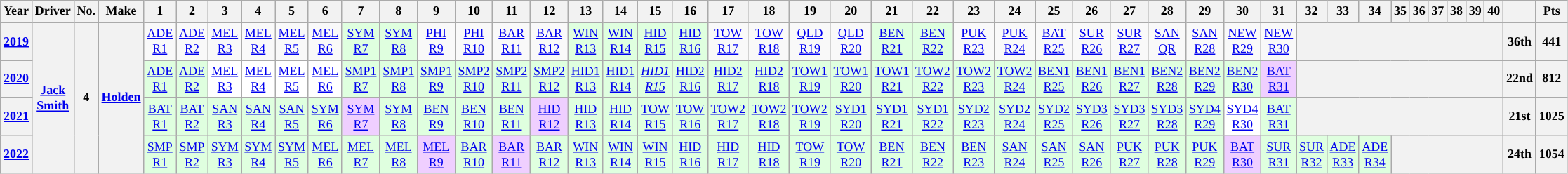<table class="wikitable mw-collapsible mw-collapsed" style="text-align:center; font-size:75%">
<tr>
<th>Year</th>
<th>Driver</th>
<th>No.</th>
<th>Make</th>
<th>1</th>
<th>2</th>
<th>3</th>
<th>4</th>
<th>5</th>
<th>6</th>
<th>7</th>
<th>8</th>
<th>9</th>
<th>10</th>
<th>11</th>
<th>12</th>
<th>13</th>
<th>14</th>
<th>15</th>
<th>16</th>
<th>17</th>
<th>18</th>
<th>19</th>
<th>20</th>
<th>21</th>
<th>22</th>
<th>23</th>
<th>24</th>
<th>25</th>
<th>26</th>
<th>27</th>
<th>28</th>
<th>29</th>
<th>30</th>
<th>31</th>
<th>32</th>
<th>33</th>
<th>34</th>
<th>35</th>
<th>36</th>
<th>37</th>
<th>38</th>
<th>39</th>
<th>40</th>
<th></th>
<th>Pts</th>
</tr>
<tr>
<th><a href='#'>2019</a></th>
<th rowspan=4><a href='#'>Jack Smith</a></th>
<th rowspan=4>4</th>
<th rowspan=4><a href='#'>Holden</a></th>
<td><a href='#'>ADE<br>R1</a></td>
<td><a href='#'>ADE<br>R2</a></td>
<td><a href='#'>MEL<br>R3</a></td>
<td><a href='#'>MEL<br>R4</a></td>
<td><a href='#'>MEL<br>R5</a></td>
<td><a href='#'>MEL<br>R6</a></td>
<td style="background: #dfffdf"><a href='#'>SYM<br>R7</a><br></td>
<td style="background: #dfffdf"><a href='#'>SYM<br>R8</a><br></td>
<td><a href='#'>PHI<br>R9</a></td>
<td><a href='#'>PHI<br>R10</a></td>
<td><a href='#'>BAR<br>R11</a></td>
<td><a href='#'>BAR<br>R12</a></td>
<td style="background: #dfffdf"><a href='#'>WIN<br>R13</a><br></td>
<td style="background: #dfffdf"><a href='#'>WIN<br>R14</a><br></td>
<td style="background: #dfffdf"><a href='#'>HID<br>R15</a><br></td>
<td style="background: #dfffdf"><a href='#'>HID<br>R16</a><br></td>
<td><a href='#'>TOW<br>R17</a></td>
<td><a href='#'>TOW<br>R18</a></td>
<td><a href='#'>QLD<br>R19</a></td>
<td><a href='#'>QLD<br>R20</a></td>
<td style="background: #dfffdf"><a href='#'>BEN<br>R21</a><br></td>
<td style="background: #dfffdf"><a href='#'>BEN<br>R22</a><br></td>
<td><a href='#'>PUK<br>R23</a></td>
<td><a href='#'>PUK<br>R24</a></td>
<td><a href='#'>BAT<br>R25</a></td>
<td><a href='#'>SUR<br>R26</a></td>
<td><a href='#'>SUR<br>R27</a></td>
<td><a href='#'>SAN<br>QR</a></td>
<td><a href='#'>SAN<br>R28</a></td>
<td><a href='#'>NEW<br>R29</a></td>
<td><a href='#'>NEW<br>R30</a></td>
<th colspan=9></th>
<th>36th</th>
<th>441</th>
</tr>
<tr>
<th><a href='#'>2020</a></th>
<td style="background: #dfffdf"><a href='#'>ADE<br>R1</a><br></td>
<td style="background: #dfffdf"><a href='#'>ADE<br>R2</a><br></td>
<td style="background: #ffffff"><a href='#'>MEL<br>R3</a><br></td>
<td style="background: #ffffff"><a href='#'>MEL<br>R4</a><br></td>
<td style="background: #ffffff"><a href='#'>MEL<br>R5</a><br></td>
<td style="background: #ffffff"><a href='#'>MEL<br>R6</a><br></td>
<td style="background: #dfffdf"><a href='#'>SMP1<br>R7</a><br></td>
<td style="background: #dfffdf"><a href='#'>SMP1<br>R8</a><br></td>
<td style="background: #dfffdf"><a href='#'>SMP1<br>R9</a><br></td>
<td style="background: #dfffdf"><a href='#'>SMP2<br>R10</a><br></td>
<td style="background: #dfffdf"><a href='#'>SMP2<br>R11</a><br></td>
<td style="background: #dfffdf"><a href='#'>SMP2<br>R12</a><br></td>
<td style="background: #dfffdf"><a href='#'>HID1<br>R13</a><br></td>
<td style="background: #dfffdf"><a href='#'>HID1<br>R14</a><br></td>
<td style="background: #dfffdf"><em><a href='#'>HID1<br>R15</a><br></em></td>
<td style="background: #dfffdf"><a href='#'>HID2<br>R16</a><br></td>
<td style="background: #dfffdf"><a href='#'>HID2<br>R17</a><br></td>
<td style="background: #dfffdf"><a href='#'>HID2<br>R18</a><br></td>
<td style="background: #dfffdf"><a href='#'>TOW1<br>R19</a><br></td>
<td style="background: #dfffdf"><a href='#'>TOW1<br>R20</a><br></td>
<td style="background: #dfffdf"><a href='#'>TOW1<br>R21</a><br></td>
<td style="background: #dfffdf"><a href='#'>TOW2<br>R22</a><br></td>
<td style="background: #dfffdf"><a href='#'>TOW2<br>R23</a><br></td>
<td style="background: #dfffdf"><a href='#'>TOW2<br>R24</a><br></td>
<td style="background: #dfffdf"><a href='#'>BEN1<br>R25</a><br></td>
<td style="background: #dfffdf"><a href='#'>BEN1<br>R26</a><br></td>
<td style="background: #dfffdf"><a href='#'>BEN1<br>R27</a><br></td>
<td style="background: #dfffdf"><a href='#'>BEN2<br>R28</a><br></td>
<td style="background: #dfffdf"><a href='#'>BEN2<br>R29</a><br></td>
<td style="background: #dfffdf"><a href='#'>BEN2<br>R30</a><br></td>
<td style="background: #efcfff"><a href='#'>BAT<br>R31</a><br></td>
<th colspan=9></th>
<th>22nd</th>
<th>812</th>
</tr>
<tr>
<th><a href='#'>2021</a></th>
<td style="background: #dfffdf"><a href='#'>BAT<br>R1</a><br></td>
<td style="background: #dfffdf"><a href='#'>BAT<br>R2</a><br></td>
<td style="background: #dfffdf"><a href='#'>SAN<br>R3</a><br></td>
<td style="background: #dfffdf"><a href='#'>SAN<br>R4</a><br></td>
<td style="background: #dfffdf"><a href='#'>SAN<br>R5</a><br></td>
<td style="background: #dfffdf"><a href='#'>SYM<br>R6</a><br></td>
<td style="background: #efcfff"><a href='#'>SYM<br>R7</a><br></td>
<td style="background: #dfffdf"><a href='#'>SYM<br>R8</a><br></td>
<td style="background: #dfffdf"><a href='#'>BEN<br>R9</a><br></td>
<td style="background: #dfffdf"><a href='#'>BEN<br>R10</a><br></td>
<td style="background: #dfffdf"><a href='#'>BEN<br>R11</a><br></td>
<td style="background: #efcfff"><a href='#'>HID<br>R12</a><br></td>
<td style="background: #dfffdf"><a href='#'>HID<br>R13</a><br></td>
<td style="background: #dfffdf"><a href='#'>HID<br>R14</a><br></td>
<td style="background: #dfffdf"><a href='#'>TOW<br>R15</a><br></td>
<td style="background: #dfffdf"><a href='#'>TOW<br>R16</a><br></td>
<td style="background: #dfffdf"><a href='#'>TOW2<br>R17</a><br></td>
<td style="background: #dfffdf"><a href='#'>TOW2<br>R18</a><br></td>
<td style="background: #dfffdf"><a href='#'>TOW2<br>R19</a><br></td>
<td style="background: #dfffdf"><a href='#'>SYD1<br>R20</a><br></td>
<td style="background: #dfffdf"><a href='#'>SYD1<br>R21</a><br></td>
<td style="background: #dfffdf"><a href='#'>SYD1<br>R22</a><br></td>
<td style="background: #dfffdf"><a href='#'>SYD2<br>R23</a><br></td>
<td style="background: #dfffdf"><a href='#'>SYD2<br>R24</a><br></td>
<td style="background: #dfffdf"><a href='#'>SYD2<br>R25</a><br></td>
<td style="background: #dfffdf"><a href='#'>SYD3<br>R26</a><br></td>
<td style="background: #dfffdf"><a href='#'>SYD3<br>R27</a><br></td>
<td style="background: #dfffdf"><a href='#'>SYD3<br>R28</a><br></td>
<td style="background: #dfffdf"><a href='#'>SYD4<br>R29</a><br></td>
<td style="background: #ffffff"><a href='#'>SYD4<br>R30</a><br></td>
<td style="background: #dfffdf"><a href='#'>BAT<br>R31</a><br></td>
<th colspan=9></th>
<th>21st</th>
<th>1025</th>
</tr>
<tr>
<th><a href='#'>2022</a></th>
<td style="background: #dfffdf"><a href='#'>SMP<br>R1</a><br></td>
<td style="background: #dfffdf"><a href='#'>SMP<br>R2</a><br></td>
<td style="background: #dfffdf"><a href='#'>SYM<br>R3</a><br></td>
<td style="background: #dfffdf"><a href='#'>SYM<br>R4</a><br></td>
<td style="background: #dfffdf"><a href='#'>SYM<br>R5</a><br></td>
<td style="background: #dfffdf"><a href='#'>MEL<br>R6</a><br></td>
<td style="background: #dfffdf"><a href='#'>MEL<br>R7</a><br></td>
<td style="background: #dfffdf"><a href='#'>MEL<br>R8</a><br></td>
<td style="background: #efcfff"><a href='#'>MEL<br>R9</a><br></td>
<td style="background: #dfffdf"><a href='#'>BAR<br>R10</a><br></td>
<td style="background: #efcfff"><a href='#'>BAR<br>R11</a><br></td>
<td style="background: #dfffdf"><a href='#'>BAR<br>R12</a><br></td>
<td style="background: #dfffdf"><a href='#'>WIN<br>R13</a><br></td>
<td style="background: #dfffdf"><a href='#'>WIN<br>R14</a><br></td>
<td style="background: #dfffdf"><a href='#'>WIN<br>R15</a><br></td>
<td style="background: #dfffdf"><a href='#'>HID<br>R16</a><br></td>
<td style="background: #dfffdf"><a href='#'>HID<br>R17</a><br></td>
<td style="background: #dfffdf"><a href='#'>HID<br>R18</a><br></td>
<td style="background: #dfffdf"><a href='#'>TOW<br>R19</a><br></td>
<td style="background: #dfffdf"><a href='#'>TOW<br>R20</a><br></td>
<td style="background: #dfffdf"><a href='#'>BEN<br>R21</a><br></td>
<td style="background: #dfffdf"><a href='#'>BEN<br>R22</a><br></td>
<td style="background: #dfffdf"><a href='#'>BEN<br>R23</a><br></td>
<td style="background: #dfffdf"><a href='#'>SAN<br>R24</a><br></td>
<td style="background: #dfffdf"><a href='#'>SAN<br>R25</a><br></td>
<td style="background: #dfffdf"><a href='#'>SAN<br>R26</a><br></td>
<td style="background: #dfffdf"><a href='#'>PUK<br>R27</a><br></td>
<td style="background: #dfffdf"><a href='#'>PUK<br>R28</a><br></td>
<td style="background: #dfffdf"><a href='#'>PUK<br>R29</a><br></td>
<td style="background: #efcfff"><a href='#'>BAT<br>R30</a><br></td>
<td style="background: #dfffdf"><a href='#'>SUR<br>R31</a><br></td>
<td style="background: #dfffdf"><a href='#'>SUR<br>R32</a><br></td>
<td style="background: #dfffdf"><a href='#'>ADE<br>R33</a><br></td>
<td style="background: #dfffdf"><a href='#'>ADE<br>R34</a><br></td>
<th colspan=6></th>
<th>24th</th>
<th>1054</th>
</tr>
</table>
